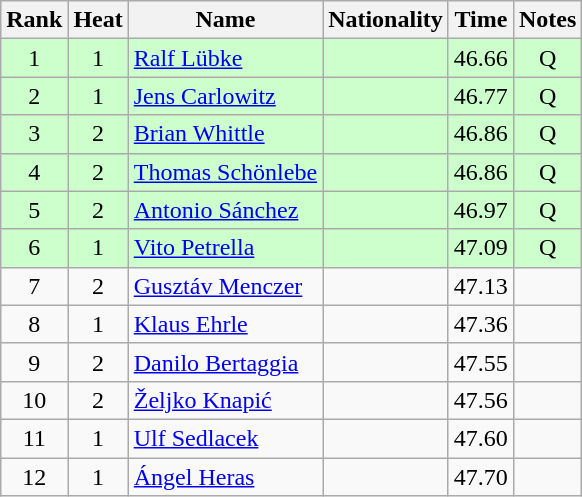<table class="wikitable sortable" style="text-align:center">
<tr>
<th>Rank</th>
<th>Heat</th>
<th>Name</th>
<th>Nationality</th>
<th>Time</th>
<th>Notes</th>
</tr>
<tr bgcolor=ccffcc>
<td>1</td>
<td>1</td>
<td align="left"><a href='#'>Ralf Lübke</a></td>
<td align=left></td>
<td>46.66</td>
<td>Q</td>
</tr>
<tr bgcolor=ccffcc>
<td>2</td>
<td>1</td>
<td align="left"><a href='#'>Jens Carlowitz</a></td>
<td align=left></td>
<td>46.77</td>
<td>Q</td>
</tr>
<tr bgcolor=ccffcc>
<td>3</td>
<td>2</td>
<td align="left"><a href='#'>Brian Whittle</a></td>
<td align=left></td>
<td>46.86</td>
<td>Q</td>
</tr>
<tr bgcolor=ccffcc>
<td>4</td>
<td>2</td>
<td align="left"><a href='#'>Thomas Schönlebe</a></td>
<td align=left></td>
<td>46.86</td>
<td>Q</td>
</tr>
<tr bgcolor=ccffcc>
<td>5</td>
<td>2</td>
<td align="left"><a href='#'>Antonio Sánchez</a></td>
<td align=left></td>
<td>46.97</td>
<td>Q</td>
</tr>
<tr bgcolor=ccffcc>
<td>6</td>
<td>1</td>
<td align="left"><a href='#'>Vito Petrella</a></td>
<td align=left></td>
<td>47.09</td>
<td>Q</td>
</tr>
<tr>
<td>7</td>
<td>2</td>
<td align="left"><a href='#'>Gusztáv Menczer</a></td>
<td align=left></td>
<td>47.13</td>
<td></td>
</tr>
<tr>
<td>8</td>
<td>1</td>
<td align="left"><a href='#'>Klaus Ehrle</a></td>
<td align=left></td>
<td>47.36</td>
<td></td>
</tr>
<tr>
<td>9</td>
<td>2</td>
<td align="left"><a href='#'>Danilo Bertaggia</a></td>
<td align=left></td>
<td>47.55</td>
<td></td>
</tr>
<tr>
<td>10</td>
<td>2</td>
<td align="left"><a href='#'>Željko Knapić</a></td>
<td align=left></td>
<td>47.56</td>
<td></td>
</tr>
<tr>
<td>11</td>
<td>1</td>
<td align="left"><a href='#'>Ulf Sedlacek</a></td>
<td align=left></td>
<td>47.60</td>
<td></td>
</tr>
<tr>
<td>12</td>
<td>1</td>
<td align="left"><a href='#'>Ángel Heras</a></td>
<td align=left></td>
<td>47.70</td>
<td></td>
</tr>
</table>
